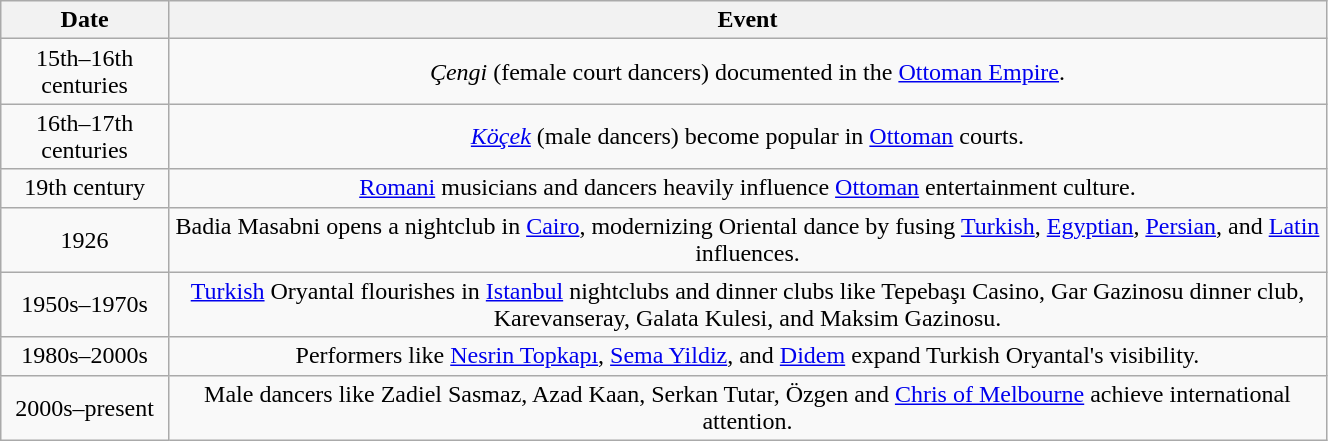<table class="wikitable" style="width:70%; text-align:center">
<tr>
<th>Date</th>
<th>Event</th>
</tr>
<tr>
<td>15th–16th centuries</td>
<td><em>Çengi</em> (female court dancers) documented in the <a href='#'>Ottoman Empire</a>.</td>
</tr>
<tr>
<td>16th–17th centuries</td>
<td><em><a href='#'>Köçek</a></em> (male dancers) become popular in <a href='#'>Ottoman</a> courts.</td>
</tr>
<tr>
<td>19th century</td>
<td><a href='#'>Romani</a> musicians and dancers heavily influence <a href='#'>Ottoman</a> entertainment culture.</td>
</tr>
<tr>
<td>1926</td>
<td>Badia Masabni opens a nightclub in <a href='#'>Cairo</a>, modernizing Oriental dance by fusing <a href='#'>Turkish</a>, <a href='#'>Egyptian</a>, <a href='#'>Persian</a>, and <a href='#'>Latin</a> influences.</td>
</tr>
<tr>
<td>1950s–1970s</td>
<td><a href='#'>Turkish</a> Oryantal flourishes in <a href='#'>Istanbul</a> nightclubs and dinner clubs like Tepebaşı Casino, Gar Gazinosu dinner club, Karevanseray, Galata Kulesi,  and Maksim Gazinosu.</td>
</tr>
<tr>
<td>1980s–2000s</td>
<td>Performers like <a href='#'>Nesrin Topkapı</a>, <a href='#'>Sema Yildiz</a>, and <a href='#'>Didem</a> expand Turkish Oryantal's visibility.</td>
</tr>
<tr>
<td>2000s–present</td>
<td>Male dancers like Zadiel Sasmaz, Azad Kaan, Serkan Tutar, Özgen and <a href='#'>Chris of Melbourne</a> achieve international attention.</td>
</tr>
</table>
